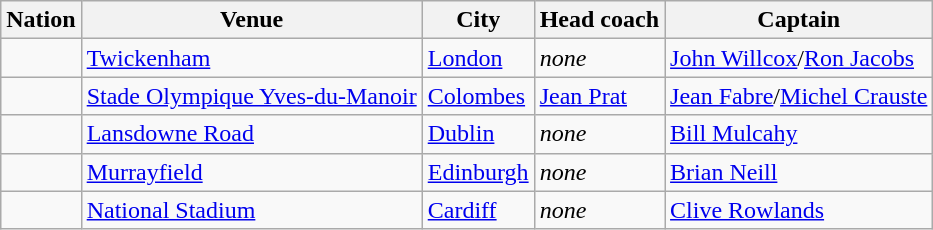<table class="wikitable">
<tr>
<th><strong>Nation</strong></th>
<th><strong>Venue</strong></th>
<th><strong>City</strong></th>
<th><strong>Head coach</strong></th>
<th><strong>Captain</strong></th>
</tr>
<tr>
<td></td>
<td><a href='#'>Twickenham</a></td>
<td><a href='#'>London</a></td>
<td><em>none</em></td>
<td><a href='#'>John Willcox</a>/<a href='#'>Ron Jacobs</a></td>
</tr>
<tr>
<td></td>
<td><a href='#'>Stade Olympique Yves-du-Manoir</a></td>
<td><a href='#'>Colombes</a></td>
<td><a href='#'>Jean Prat</a></td>
<td><a href='#'>Jean Fabre</a>/<a href='#'>Michel Crauste</a></td>
</tr>
<tr>
<td></td>
<td><a href='#'>Lansdowne Road</a></td>
<td><a href='#'>Dublin</a></td>
<td><em>none</em></td>
<td><a href='#'>Bill Mulcahy</a></td>
</tr>
<tr>
<td></td>
<td><a href='#'>Murrayfield</a></td>
<td><a href='#'>Edinburgh</a></td>
<td><em>none</em></td>
<td><a href='#'>Brian Neill</a></td>
</tr>
<tr>
<td></td>
<td><a href='#'>National Stadium</a></td>
<td><a href='#'>Cardiff</a></td>
<td><em>none</em></td>
<td><a href='#'>Clive Rowlands</a></td>
</tr>
</table>
